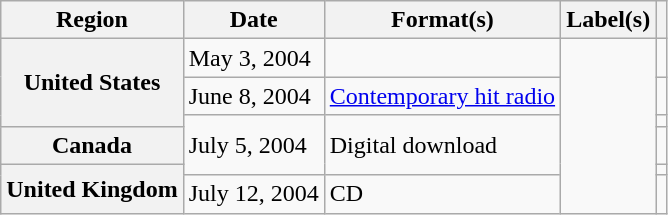<table class="wikitable plainrowheaders">
<tr>
<th scope="col">Region</th>
<th scope="col">Date</th>
<th scope="col">Format(s)</th>
<th scope="col">Label(s)</th>
<th scope="col"></th>
</tr>
<tr>
<th scope="row" rowspan="3">United States</th>
<td>May 3, 2004</td>
<td></td>
<td rowspan="6"></td>
<td></td>
</tr>
<tr>
<td>June 8, 2004</td>
<td><a href='#'>Contemporary hit radio</a></td>
<td></td>
</tr>
<tr>
<td rowspan="3">July 5, 2004</td>
<td rowspan="3">Digital download</td>
<td></td>
</tr>
<tr>
<th scope="row">Canada</th>
<td></td>
</tr>
<tr>
<th scope="row" rowspan="2">United Kingdom</th>
<td></td>
</tr>
<tr>
<td>July 12, 2004</td>
<td>CD</td>
<td></td>
</tr>
</table>
